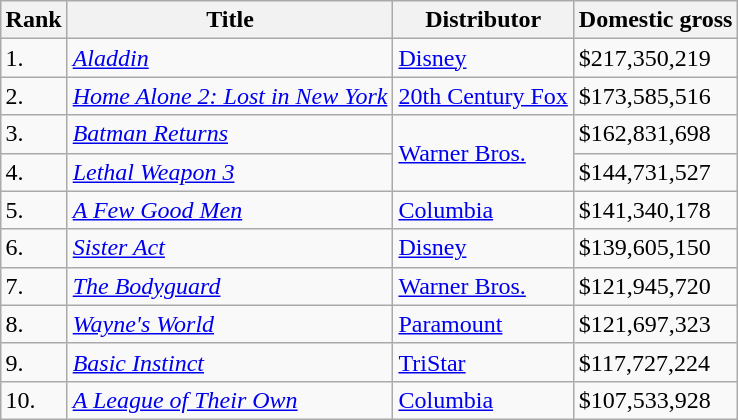<table class="wikitable sortable" style="margin:auto; margin:auto;">
<tr>
<th>Rank</th>
<th>Title</th>
<th>Distributor</th>
<th>Domestic gross</th>
</tr>
<tr>
<td>1.</td>
<td><em><a href='#'>Aladdin</a></em></td>
<td><a href='#'>Disney</a></td>
<td>$217,350,219</td>
</tr>
<tr>
<td>2.</td>
<td><em><a href='#'>Home Alone 2: Lost in New York</a></em></td>
<td><a href='#'>20th Century Fox</a></td>
<td>$173,585,516</td>
</tr>
<tr>
<td>3.</td>
<td><em><a href='#'>Batman Returns</a></em></td>
<td rowspan="2"><a href='#'>Warner Bros.</a></td>
<td>$162,831,698</td>
</tr>
<tr>
<td>4.</td>
<td><em><a href='#'>Lethal Weapon 3</a></em></td>
<td>$144,731,527</td>
</tr>
<tr>
<td>5.</td>
<td><em><a href='#'>A Few Good Men</a></em></td>
<td><a href='#'>Columbia</a></td>
<td>$141,340,178</td>
</tr>
<tr>
<td>6.</td>
<td><em><a href='#'>Sister Act</a></em></td>
<td><a href='#'>Disney</a></td>
<td>$139,605,150</td>
</tr>
<tr>
<td>7.</td>
<td><em><a href='#'>The Bodyguard</a></em></td>
<td><a href='#'>Warner Bros.</a></td>
<td>$121,945,720</td>
</tr>
<tr>
<td>8.</td>
<td><em><a href='#'>Wayne's World</a></em></td>
<td><a href='#'>Paramount</a></td>
<td>$121,697,323</td>
</tr>
<tr>
<td>9.</td>
<td><em><a href='#'>Basic Instinct</a></em></td>
<td><a href='#'>TriStar</a></td>
<td>$117,727,224</td>
</tr>
<tr>
<td>10.</td>
<td><em><a href='#'>A League of Their Own</a></em></td>
<td><a href='#'>Columbia</a></td>
<td>$107,533,928</td>
</tr>
</table>
